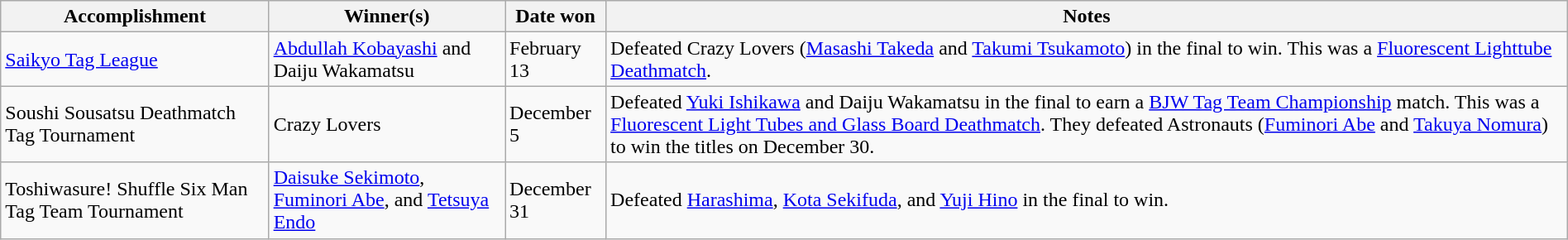<table class="wikitable" style="width:100%;">
<tr>
<th>Accomplishment</th>
<th>Winner(s)</th>
<th>Date won</th>
<th>Notes</th>
</tr>
<tr>
<td><a href='#'>Saikyo Tag League</a></td>
<td><a href='#'>Abdullah Kobayashi</a> and Daiju Wakamatsu</td>
<td>February 13<br></td>
<td>Defeated Crazy Lovers (<a href='#'>Masashi Takeda</a> and <a href='#'>Takumi Tsukamoto</a>) in the final to win. This was a <a href='#'>Fluorescent Lighttube Deathmatch</a>.</td>
</tr>
<tr>
<td>Soushi Sousatsu Deathmatch Tag Tournament</td>
<td>Crazy Lovers<br></td>
<td>December 5</td>
<td>Defeated <a href='#'>Yuki Ishikawa</a> and Daiju Wakamatsu in the final to earn a <a href='#'>BJW Tag Team Championship</a> match. This was a <a href='#'>Fluorescent Light Tubes and Glass Board Deathmatch</a>. They defeated Astronauts (<a href='#'>Fuminori Abe</a> and <a href='#'>Takuya Nomura</a>) to win the titles on December 30.</td>
</tr>
<tr>
<td>Toshiwasure! Shuffle Six Man Tag Team Tournament</td>
<td><a href='#'>Daisuke Sekimoto</a>, <a href='#'>Fuminori Abe</a>, and <a href='#'>Tetsuya Endo</a></td>
<td>December 31</td>
<td>Defeated <a href='#'>Harashima</a>, <a href='#'>Kota Sekifuda</a>, and <a href='#'>Yuji Hino</a> in the final to win.</td>
</tr>
</table>
